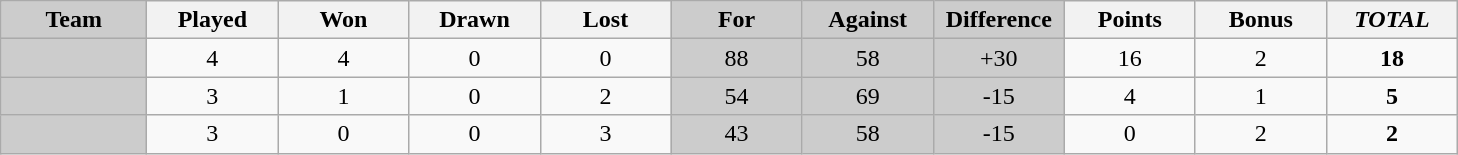<table class="wikitable sortable" style="text-align: center;">
<tr>
<th style="background: #CCCCCC" width="90">Team</th>
<th width="80">Played</th>
<th width="80">Won</th>
<th width="80">Drawn</th>
<th width="80">Lost</th>
<th style="background: #CCCCCC" width="80">For</th>
<th style="background: #CCCCCC" width="80">Against</th>
<th style="background: #CCCCCC" width="80">Difference</th>
<th width="80">Points</th>
<th width="80">Bonus</th>
<th width="80"><em>TOTAL</em></th>
</tr>
<tr>
<td style="background: #CCCCCC" align="left"></td>
<td>4</td>
<td>4</td>
<td>0</td>
<td>0</td>
<td style="background: #CCCCCC">88</td>
<td style="background: #CCCCCC">58</td>
<td style="background: #CCCCCC">+30</td>
<td>16</td>
<td>2</td>
<td><strong>18</strong></td>
</tr>
<tr>
<td style="background: #CCCCCC" align="left"></td>
<td>3</td>
<td>1</td>
<td>0</td>
<td>2</td>
<td style="background: #CCCCCC">54</td>
<td style="background: #CCCCCC">69</td>
<td style="background: #CCCCCC">-15</td>
<td>4</td>
<td>1</td>
<td><strong>5</strong></td>
</tr>
<tr>
<td style="background: #CCCCCC" align="left"></td>
<td>3</td>
<td>0</td>
<td>0</td>
<td>3</td>
<td style="background: #CCCCCC">43</td>
<td style="background: #CCCCCC">58</td>
<td style="background: #CCCCCC">-15</td>
<td>0</td>
<td>2</td>
<td><strong>2</strong></td>
</tr>
</table>
